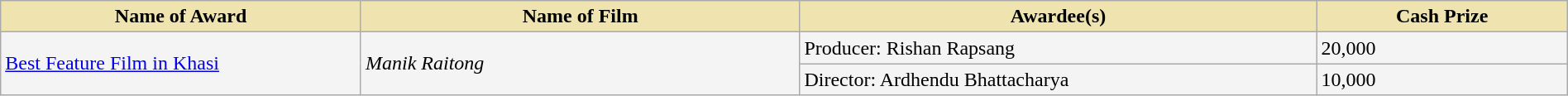<table class="wikitable sortable" style="width:100%">
<tr>
<th style="background-color:#EFE4B0;width:23%;">Name of Award</th>
<th style="background-color:#EFE4B0;width:28%;">Name of Film</th>
<th style="background-color:#EFE4B0;width:33%;">Awardee(s)</th>
<th style="background-color:#EFE4B0;width:16%;">Cash Prize</th>
</tr>
<tr style="background-color:#F4F4F4">
<td rowspan="2"><a href='#'>Best Feature Film in Khasi</a></td>
<td rowspan="2"><em>Manik Raitong</em></td>
<td>Producer: Rishan Rapsang</td>
<td> 20,000</td>
</tr>
<tr style="background-color:#F4F4F4">
<td>Director: Ardhendu Bhattacharya</td>
<td> 10,000</td>
</tr>
</table>
